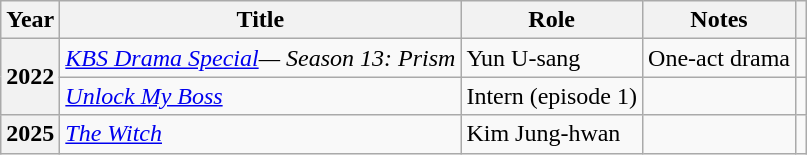<table class="wikitable plainrowheaders sortable">
<tr>
<th scope="col">Year</th>
<th scope="col">Title</th>
<th scope="col">Role</th>
<th scope="col">Notes</th>
<th scope="col" class="unsortable"></th>
</tr>
<tr>
<th scope="row" rowspan ="2">2022</th>
<td><em><a href='#'>KBS Drama Special</a>— Season 13: Prism</em></td>
<td>Yun U-sang</td>
<td>One-act drama</td>
<td style="text-align:center"></td>
</tr>
<tr>
<td><em><a href='#'>Unlock My Boss</a></em></td>
<td>Intern (episode 1)</td>
<td></td>
<td style="text-align:center"></td>
</tr>
<tr>
<th scope="row">2025</th>
<td><em><a href='#'>The Witch</a></em></td>
<td>Kim Jung-hwan</td>
<td></td>
<td style="text-align:center"></td>
</tr>
</table>
